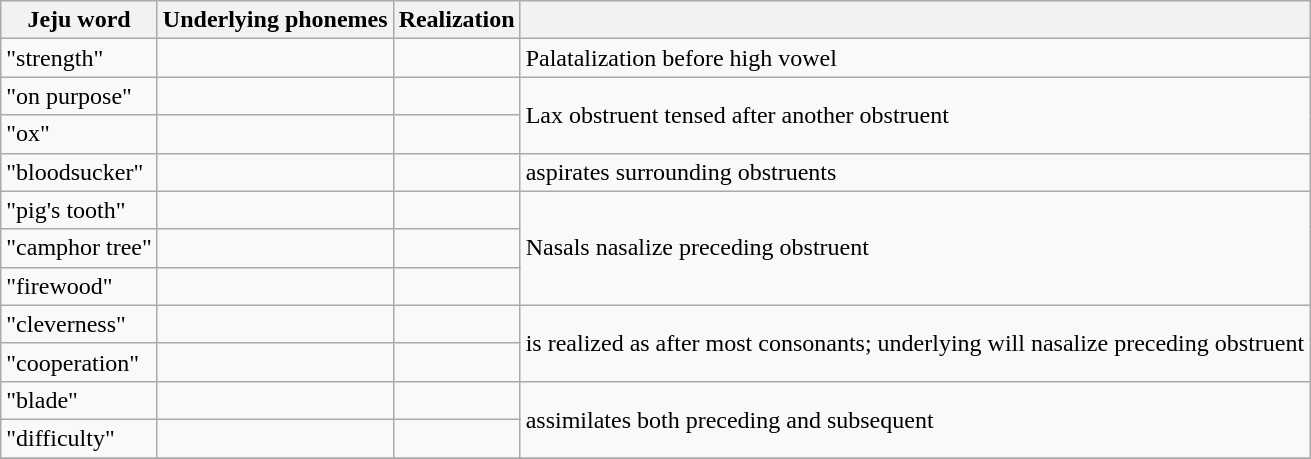<table class="wikitable">
<tr>
<th>Jeju word</th>
<th>Underlying phonemes</th>
<th>Realization</th>
<th></th>
</tr>
<tr>
<td> "strength"</td>
<td></td>
<td></td>
<td>Palatalization before high vowel </td>
</tr>
<tr>
<td> "on purpose"</td>
<td></td>
<td></td>
<td rowspan="2">Lax obstruent tensed after another obstruent</td>
</tr>
<tr>
<td> "ox"</td>
<td></td>
<td></td>
</tr>
<tr>
<td> "bloodsucker"</td>
<td></td>
<td></td>
<td> aspirates surrounding obstruents</td>
</tr>
<tr>
<td> "pig's tooth"</td>
<td></td>
<td></td>
<td rowspan="3">Nasals nasalize preceding obstruent</td>
</tr>
<tr>
<td> "camphor tree"</td>
<td></td>
<td></td>
</tr>
<tr>
<td> "firewood"</td>
<td></td>
<td></td>
</tr>
<tr>
<td> "cleverness"</td>
<td></td>
<td></td>
<td rowspan="2"> is realized as  after most consonants; underlying  will nasalize preceding obstruent</td>
</tr>
<tr>
<td> "cooperation"</td>
<td></td>
<td></td>
</tr>
<tr>
<td> "blade"</td>
<td></td>
<td></td>
<td rowspan="2"> assimilates both preceding and subsequent </td>
</tr>
<tr>
<td> "difficulty"</td>
<td></td>
<td></td>
</tr>
<tr>
</tr>
</table>
